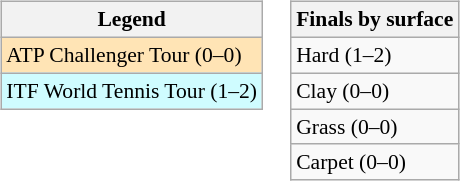<table>
<tr valign=top>
<td><br><table class=wikitable style=font-size:90%>
<tr>
<th>Legend</th>
</tr>
<tr bgcolor=moccasin>
<td>ATP Challenger Tour (0–0)</td>
</tr>
<tr bgcolor=cffcff>
<td>ITF World Tennis Tour (1–2)</td>
</tr>
</table>
</td>
<td><br><table class=wikitable style=font-size:90%>
<tr>
<th>Finals by surface</th>
</tr>
<tr>
<td>Hard (1–2)</td>
</tr>
<tr>
<td>Clay (0–0)</td>
</tr>
<tr>
<td>Grass (0–0)</td>
</tr>
<tr>
<td>Carpet (0–0)</td>
</tr>
</table>
</td>
</tr>
</table>
